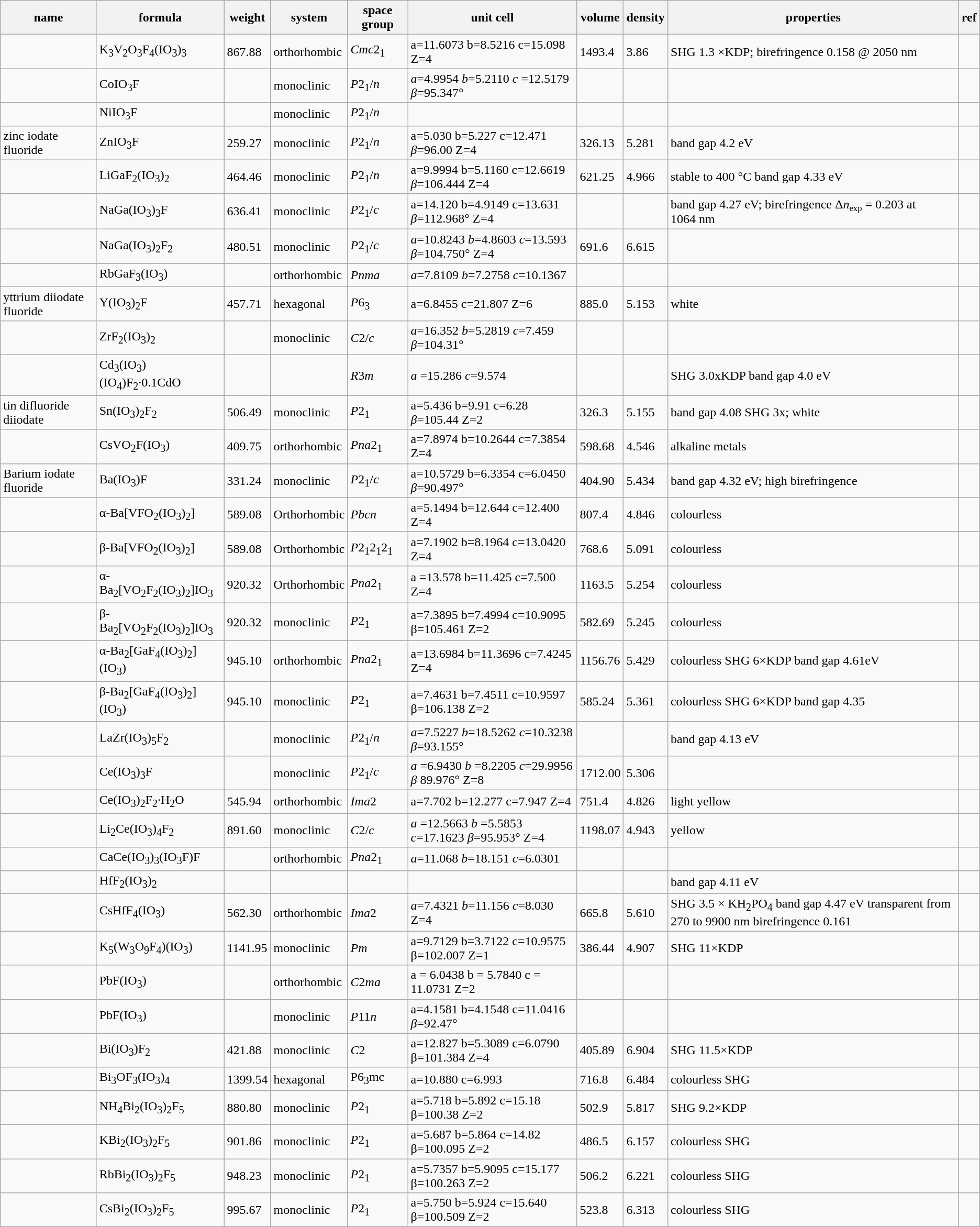<table class="wikitable">
<tr>
<th>name</th>
<th>formula</th>
<th>weight</th>
<th>system</th>
<th>space group</th>
<th>unit cell</th>
<th>volume</th>
<th>density</th>
<th>properties</th>
<th>ref</th>
</tr>
<tr>
<td></td>
<td>K<sub>3</sub>V<sub>2</sub>O<sub>3</sub>F<sub>4</sub>(IO<sub>3</sub>)<sub>3</sub></td>
<td>867.88</td>
<td>orthorhombic</td>
<td><em>Cmc</em>2<sub>1</sub></td>
<td>a=11.6073 b=8.5216 c=15.098 Z=4</td>
<td>1493.4</td>
<td>3.86</td>
<td>SHG 1.3 ×KDP; birefringence 0.158 @ 2050 nm</td>
<td></td>
</tr>
<tr>
<td></td>
<td>CoIO<sub>3</sub>F</td>
<td></td>
<td>monoclinic</td>
<td><em>P</em>2<sub>1</sub>/<em>n</em></td>
<td><em>a</em>=4.9954 <em>b</em>=5.2110 <em>c</em> =12.5179 <em>β</em>=95.347°</td>
<td></td>
<td></td>
<td></td>
<td></td>
</tr>
<tr>
<td></td>
<td>NiIO<sub>3</sub>F</td>
<td></td>
<td>monoclinic</td>
<td><em>P</em>2<sub>1</sub>/<em>n</em></td>
<td></td>
<td></td>
<td></td>
<td></td>
<td></td>
</tr>
<tr>
<td>zinc iodate fluoride</td>
<td>ZnIO<sub>3</sub>F</td>
<td>259.27</td>
<td>monoclinic</td>
<td><em>P</em>2<sub>1</sub>/<em>n</em></td>
<td>a=5.030 b=5.227 c=12.471 <em>β</em>=96.00 Z=4</td>
<td>326.13</td>
<td>5.281</td>
<td>band gap 4.2 eV</td>
<td></td>
</tr>
<tr>
<td></td>
<td>LiGaF<sub>2</sub>(IO<sub>3</sub>)<sub>2</sub></td>
<td>464.46</td>
<td>monoclinic</td>
<td><em>P</em>2<sub>1</sub>/<em>n</em></td>
<td>a=9.9994 b=5.1160 c=12.6619 <em>β</em>=106.444 Z=4</td>
<td>621.25</td>
<td>4.966</td>
<td>stable to 400 °C band gap 4.33 eV</td>
<td></td>
</tr>
<tr>
<td></td>
<td>NaGa(IO<sub>3</sub>)<sub>3</sub>F</td>
<td>636.41</td>
<td>monoclinic</td>
<td><em>P</em>2<sub>1</sub>/<em>c</em></td>
<td>a=14.120 b=4.9149 c=13.631 <em>β</em>=112.968° Z=4</td>
<td></td>
<td></td>
<td>band gap 4.27 eV; birefringence Δ<em>n</em><small><sub>exp</sub></small> = 0.203 at 1064 nm</td>
<td></td>
</tr>
<tr>
<td></td>
<td>NaGa(IO<sub>3</sub>)<sub>2</sub>F<sub>2</sub></td>
<td>480.51</td>
<td>monoclinic</td>
<td><em>P</em>2<sub>1</sub>/<em>c</em></td>
<td><em>a</em>=10.8243 <em>b</em>=4.8603 <em>c</em>=13.593 <em>β</em>=104.750° Z=4</td>
<td>691.6</td>
<td>6.615</td>
<td></td>
<td></td>
</tr>
<tr>
<td></td>
<td>RbGaF<sub>3</sub>(IO<sub>3</sub>)</td>
<td></td>
<td>orthorhombic</td>
<td><em>Pnma</em></td>
<td><em>a</em>=7.8109 <em>b</em>=7.2758 <em>c</em>=10.1367</td>
<td></td>
<td></td>
<td></td>
<td></td>
</tr>
<tr>
<td>yttrium diiodate fluoride</td>
<td>Y(IO<sub>3</sub>)<sub>2</sub>F</td>
<td>457.71</td>
<td>hexagonal</td>
<td><em>P</em>6<sub>3</sub></td>
<td>a=6.8455 c=21.807 Z=6</td>
<td>885.0</td>
<td>5.153</td>
<td>white</td>
<td></td>
</tr>
<tr>
<td></td>
<td>ZrF<sub>2</sub>(IO<sub>3</sub>)<sub>2</sub></td>
<td></td>
<td>monoclinic</td>
<td><em>C</em>2/<em>c</em></td>
<td><em>a</em>=16.352 <em>b</em>=5.2819 <em>c</em>=7.459 <em>β</em>=104.31°</td>
<td></td>
<td></td>
<td></td>
<td></td>
</tr>
<tr>
<td></td>
<td>Cd<sub>3</sub>(IO<sub>3</sub>)(IO<sub>4</sub>)F<sub>2</sub>·0.1CdO</td>
<td></td>
<td></td>
<td><em>R</em>3<em>m</em></td>
<td><em>a</em> =15.286 <em>c</em>=9.574</td>
<td></td>
<td></td>
<td>SHG 3.0xKDP band gap 4.0 eV</td>
<td></td>
</tr>
<tr>
<td>tin difluoride diiodate</td>
<td>Sn(IO<sub>3</sub>)<sub>2</sub>F<sub>2</sub></td>
<td>506.49</td>
<td>monoclinic</td>
<td><em>P</em>2<sub>1</sub></td>
<td>a=5.436 b=9.91 c=6.28 <em>β</em>=105.44 Z=2</td>
<td>326.3</td>
<td>5.155</td>
<td>band gap 4.08 SHG 3x; white</td>
<td></td>
</tr>
<tr>
<td></td>
<td>CsVO<sub>2</sub>F(IO<sub>3</sub>)</td>
<td>409.75</td>
<td>orthorhombic</td>
<td><em>Pna</em>2<sub>1</sub></td>
<td>a=7.8974 b=10.2644 c=7.3854 Z=4</td>
<td>598.68</td>
<td>4.546</td>
<td>alkaline metals</td>
<td></td>
</tr>
<tr>
<td>Barium iodate fluoride</td>
<td>Ba(IO<sub>3</sub>)F</td>
<td>331.24</td>
<td>monoclinic</td>
<td><em>P</em>2<sub>1</sub>/<em>c</em></td>
<td>a=10.5729 b=6.3354 c=6.0450 <em>β</em>=90.497°</td>
<td>404.90</td>
<td>5.434</td>
<td>band gap 4.32 eV; high birefringence</td>
<td></td>
</tr>
<tr>
<td></td>
<td>α-Ba[VFO<sub>2</sub>(IO<sub>3</sub>)<sub>2</sub>]</td>
<td>589.08</td>
<td>Orthorhombic</td>
<td><em>Pbcn</em></td>
<td>a=5.1494 b=12.644 c=12.400 Z=4</td>
<td>807.4</td>
<td>4.846</td>
<td>colourless</td>
<td></td>
</tr>
<tr>
<td></td>
<td>β-Ba[VFO<sub>2</sub>(IO<sub>3</sub>)<sub>2</sub>]</td>
<td>589.08</td>
<td>Orthorhombic</td>
<td><em>P</em>2<sub>1</sub>2<sub>1</sub>2<sub>1</sub></td>
<td>a=7.1902 b=8.1964 c=13.0420 Z=4</td>
<td>768.6</td>
<td>5.091</td>
<td>colourless</td>
<td></td>
</tr>
<tr>
<td></td>
<td>α-Ba<sub>2</sub>[VO<sub>2</sub>F<sub>2</sub>(IO<sub>3</sub>)<sub>2</sub>]IO<sub>3</sub></td>
<td>920.32</td>
<td>Orthorhombic</td>
<td><em>Pna</em>2<sub>1</sub></td>
<td>a =13.578 b=11.425 c=7.500 Z=4</td>
<td>1163.5</td>
<td>5.254</td>
<td>colourless</td>
<td></td>
</tr>
<tr>
<td></td>
<td>β-Ba<sub>2</sub>[VO<sub>2</sub>F<sub>2</sub>(IO<sub>3</sub>)<sub>2</sub>]IO<sub>3</sub></td>
<td>920.32</td>
<td>monoclinic</td>
<td><em>P</em>2<sub>1</sub></td>
<td>a=7.3895 b=7.4994 c=10.9095 β=105.461 Z=2</td>
<td>582.69</td>
<td>5.245</td>
<td>colourless</td>
<td></td>
</tr>
<tr>
<td></td>
<td>α-Ba<sub>2</sub>[GaF<sub>4</sub>(IO<sub>3</sub>)<sub>2</sub>](IO<sub>3</sub>)</td>
<td>945.10</td>
<td>orthorhombic</td>
<td><em>Pna</em>2<sub>1</sub></td>
<td>a=13.6984 b=11.3696  c=7.4245  Z=4</td>
<td>1156.76</td>
<td>5.429</td>
<td>colourless SHG 6×KDP band gap 4.61eV</td>
<td></td>
</tr>
<tr>
<td></td>
<td>β-Ba<sub>2</sub>[GaF<sub>4</sub>(IO<sub>3</sub>)<sub>2</sub>](IO<sub>3</sub>)</td>
<td>945.10</td>
<td>monoclinic</td>
<td><em>P</em>2<sub>1</sub></td>
<td>a=7.4631 b=7.4511 c=10.9597 β=106.138 Z=2</td>
<td>585.24</td>
<td>5.361</td>
<td>colourless SHG 6×KDP band gap 4.35</td>
<td></td>
</tr>
<tr>
<td></td>
<td>LaZr(IO<sub>3</sub>)<sub>5</sub>F<sub>2</sub></td>
<td></td>
<td>monoclinic</td>
<td><em>P</em>2<sub>1</sub>/<em>n</em></td>
<td><em>a</em>=7.5227 <em>b</em>=18.5262 <em>c</em>=10.3238 <em>β</em>=93.155°</td>
<td></td>
<td></td>
<td>band gap 4.13 eV</td>
<td></td>
</tr>
<tr>
<td></td>
<td>Ce(IO<sub>3</sub>)<sub>3</sub>F</td>
<td></td>
<td>monoclinic</td>
<td><em>P</em>2<sub>1</sub>/<em>c</em></td>
<td><em>a</em> =6.9430 <em>b</em> =8.2205 <em>c</em>=29.9956 <em>β</em> 89.976° Z=8</td>
<td>1712.00</td>
<td>5.306</td>
<td></td>
<td></td>
</tr>
<tr>
<td></td>
<td>Ce(IO<sub>3</sub>)<sub>2</sub>F<sub>2</sub>·H<sub>2</sub>O</td>
<td>545.94</td>
<td>orthorhombic</td>
<td><em>Ima</em>2</td>
<td>a=7.702 b=12.277 c=7.947 Z=4</td>
<td>751.4</td>
<td>4.826</td>
<td>light yellow</td>
<td></td>
</tr>
<tr>
<td></td>
<td>Li<sub>2</sub>Ce(IO<sub>3</sub>)<sub>4</sub>F<sub>2</sub></td>
<td>891.60</td>
<td>monoclinic</td>
<td><em>C</em>2/<em>c</em></td>
<td><em>a</em> =12.5663 <em>b</em> =5.5853 <em>c</em>=17.1623 <em>β</em>=95.953° Z=4</td>
<td>1198.07</td>
<td>4.943</td>
<td>yellow</td>
<td></td>
</tr>
<tr>
<td></td>
<td>CaCe(IO<sub>3</sub>)<sub>3</sub>(IO<sub>3</sub>F)F</td>
<td></td>
<td>orthorhombic</td>
<td><em>Pna</em>2<sub>1</sub></td>
<td><em>a</em>=11.068 <em>b</em>=18.151 <em>c</em>=6.0301</td>
<td></td>
<td></td>
<td></td>
<td></td>
</tr>
<tr>
<td></td>
<td>HfF<sub>2</sub>(IO<sub>3</sub>)<sub>2</sub></td>
<td></td>
<td></td>
<td></td>
<td></td>
<td></td>
<td></td>
<td>band gap 4.11 eV</td>
<td></td>
</tr>
<tr>
<td></td>
<td>CsHfF<sub>4</sub>(IO<sub>3</sub>)</td>
<td>562.30</td>
<td>orthorhombic</td>
<td><em>Ima</em>2</td>
<td><em>a</em>=7.4321 <em>b</em>=11.156 <em>c</em>=8.030 Z=4</td>
<td>665.8</td>
<td>5.610</td>
<td>SHG 3.5 × KH<sub>2</sub>PO<sub>4</sub> band gap 4.47 eV transparent from 270 to 9900 nm birefringence 0.161</td>
<td></td>
</tr>
<tr>
<td></td>
<td>K<sub>5</sub>(W<sub>3</sub>O<sub>9</sub>F<sub>4</sub>)(IO<sub>3</sub>)</td>
<td>1141.95</td>
<td>monoclinic</td>
<td><em>Pm</em></td>
<td>a=9.7129 b=3.7122 c=10.9575  β=102.007 Z=1</td>
<td>386.44</td>
<td>4.907</td>
<td>SHG 11×KDP</td>
<td></td>
</tr>
<tr>
<td></td>
<td>PbF(IO<sub>3</sub>)</td>
<td></td>
<td>orthorhombic</td>
<td><em>C</em>2<em>ma</em></td>
<td>a = 6.0438 b = 5.7840 c = 11.0731 Z=2</td>
<td></td>
<td></td>
<td></td>
<td></td>
</tr>
<tr>
<td></td>
<td>PbF(IO<sub>3</sub>)</td>
<td></td>
<td>monoclinic</td>
<td><em>P</em>11<em>n</em></td>
<td>a=4.1581 b=4.1548 c=11.0416 <em>β</em>=92.47°</td>
<td></td>
<td></td>
<td></td>
<td></td>
</tr>
<tr>
<td></td>
<td>Bi(IO<sub>3</sub>)F<sub>2</sub></td>
<td>421.88</td>
<td>monoclinic</td>
<td><em>C</em>2</td>
<td>a=12.827 b=5.3089 c=6.0790 β=101.384 Z=4</td>
<td>405.89</td>
<td>6.904</td>
<td>SHG 11.5×KDP</td>
<td></td>
</tr>
<tr>
<td></td>
<td>Bi<sub>3</sub>OF<sub>3</sub>(IO<sub>3</sub>)<sub>4</sub></td>
<td>1399.54</td>
<td>hexagonal</td>
<td>P6<sub>3</sub>mc</td>
<td>a=10.880 c=6.993</td>
<td>716.8</td>
<td>6.484</td>
<td>colourless SHG</td>
<td></td>
</tr>
<tr>
<td></td>
<td>NH<sub>4</sub>Bi<sub>2</sub>(IO<sub>3</sub>)<sub>2</sub>F<sub>5</sub></td>
<td>880.80</td>
<td>monoclinic</td>
<td><em>P</em>2<sub>1</sub></td>
<td>a=5.718 b=5.892 c=15.18 β=100.38 Z=2</td>
<td>502.9</td>
<td>5.817</td>
<td>SHG 9.2×KDP</td>
<td></td>
</tr>
<tr>
<td></td>
<td>KBi<sub>2</sub>(IO<sub>3</sub>)<sub>2</sub>F<sub>5</sub></td>
<td>901.86</td>
<td>monoclinic</td>
<td><em>P</em>2<sub>1</sub></td>
<td>a=5.687 b=5.864 c=14.82 β=100.095 Z=2</td>
<td>486.5</td>
<td>6.157</td>
<td>colourless SHG</td>
<td></td>
</tr>
<tr>
<td></td>
<td>RbBi<sub>2</sub>(IO<sub>3</sub>)<sub>2</sub>F<sub>5</sub></td>
<td>948.23</td>
<td>monoclinic</td>
<td><em>P</em>2<sub>1</sub></td>
<td>a=5.7357 b=5.9095 c=15.177 β=100.263 Z=2</td>
<td>506.2</td>
<td>6.221</td>
<td>colourless SHG</td>
<td></td>
</tr>
<tr>
<td></td>
<td>CsBi<sub>2</sub>(IO<sub>3</sub>)<sub>2</sub>F<sub>5</sub></td>
<td>995.67</td>
<td>monoclinic</td>
<td><em>P</em>2<sub>1</sub></td>
<td>a=5.750 b=5.924 c=15.640 β=100.509 Z=2</td>
<td>523.8</td>
<td>6.313</td>
<td>colourless SHG</td>
<td></td>
</tr>
</table>
